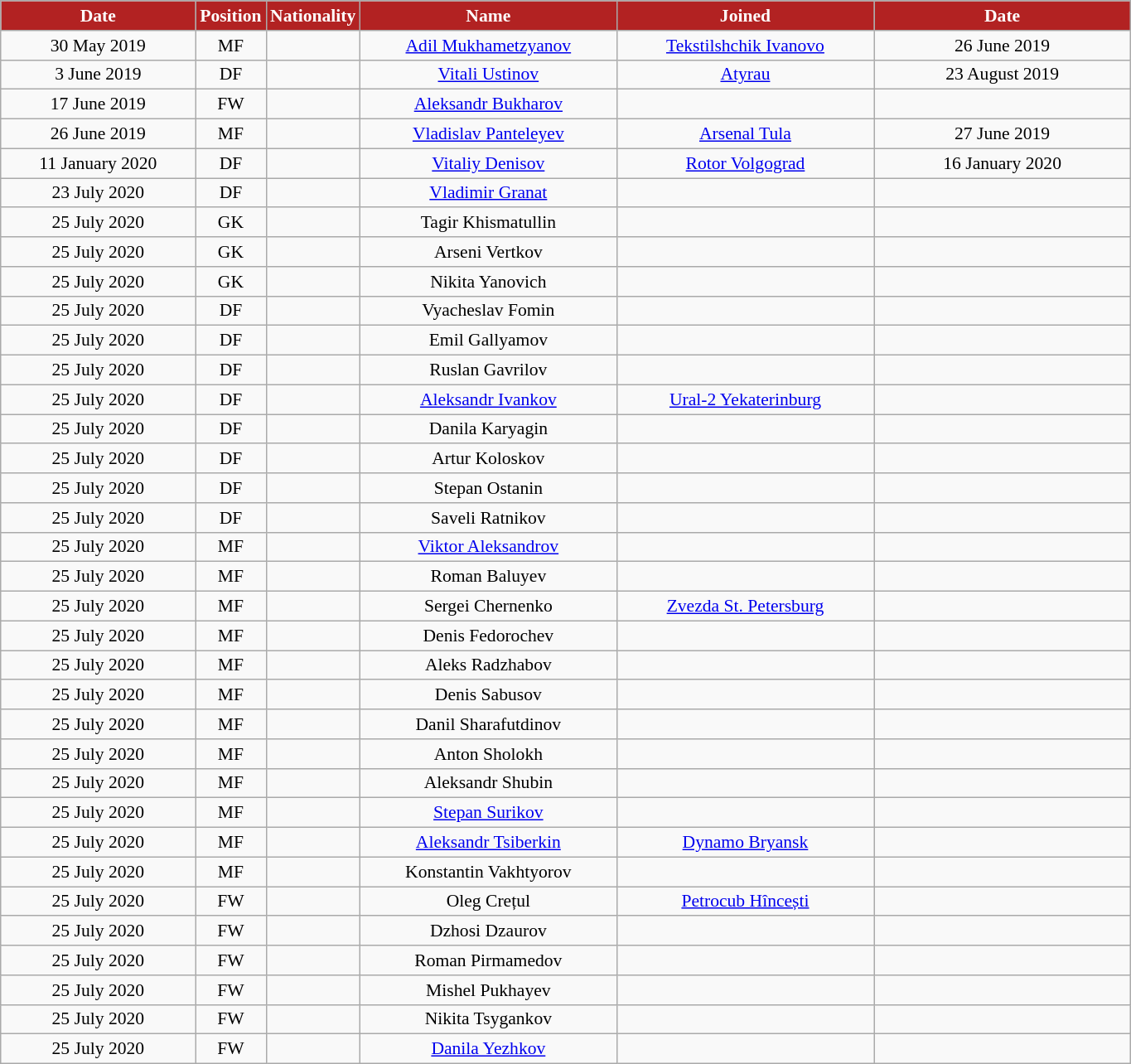<table class="wikitable"  style="text-align:center; font-size:90%; ">
<tr>
<th style="background:#B22222; color:white; width:150px;">Date</th>
<th style="background:#B22222; color:white; width:50px;">Position</th>
<th style="background:#B22222; color:white; width:50px;">Nationality</th>
<th style="background:#B22222; color:white; width:200px;">Name</th>
<th style="background:#B22222; color:white; width:200px;">Joined</th>
<th style="background:#B22222; color:white; width:200px;">Date</th>
</tr>
<tr>
<td>30 May 2019</td>
<td>MF</td>
<td></td>
<td><a href='#'>Adil Mukhametzyanov</a></td>
<td><a href='#'>Tekstilshchik Ivanovo</a></td>
<td>26 June 2019</td>
</tr>
<tr>
<td>3 June 2019</td>
<td>DF</td>
<td></td>
<td><a href='#'>Vitali Ustinov</a></td>
<td><a href='#'>Atyrau</a></td>
<td>23 August 2019</td>
</tr>
<tr>
<td>17 June 2019</td>
<td>FW</td>
<td></td>
<td><a href='#'>Aleksandr Bukharov</a></td>
<td></td>
<td></td>
</tr>
<tr>
<td>26 June 2019</td>
<td>MF</td>
<td></td>
<td><a href='#'>Vladislav Panteleyev</a></td>
<td><a href='#'>Arsenal Tula</a></td>
<td>27 June 2019</td>
</tr>
<tr>
<td>11 January 2020</td>
<td>DF</td>
<td></td>
<td><a href='#'>Vitaliy Denisov</a></td>
<td><a href='#'>Rotor Volgograd</a></td>
<td>16 January 2020</td>
</tr>
<tr>
<td>23 July 2020</td>
<td>DF</td>
<td></td>
<td><a href='#'>Vladimir Granat</a></td>
<td></td>
<td></td>
</tr>
<tr>
<td>25 July 2020</td>
<td>GK</td>
<td></td>
<td>Tagir Khismatullin</td>
<td></td>
<td></td>
</tr>
<tr>
<td>25 July 2020</td>
<td>GK</td>
<td></td>
<td>Arseni Vertkov</td>
<td></td>
<td></td>
</tr>
<tr>
<td>25 July 2020</td>
<td>GK</td>
<td></td>
<td>Nikita Yanovich</td>
<td></td>
<td></td>
</tr>
<tr>
<td>25 July 2020</td>
<td>DF</td>
<td></td>
<td>Vyacheslav Fomin</td>
<td></td>
<td></td>
</tr>
<tr>
<td>25 July 2020</td>
<td>DF</td>
<td></td>
<td>Emil Gallyamov</td>
<td></td>
<td></td>
</tr>
<tr>
<td>25 July 2020</td>
<td>DF</td>
<td></td>
<td>Ruslan Gavrilov</td>
<td></td>
<td></td>
</tr>
<tr>
<td>25 July 2020</td>
<td>DF</td>
<td></td>
<td><a href='#'>Aleksandr Ivankov</a></td>
<td><a href='#'>Ural-2 Yekaterinburg</a></td>
<td></td>
</tr>
<tr>
<td>25 July 2020</td>
<td>DF</td>
<td></td>
<td>Danila Karyagin</td>
<td></td>
<td></td>
</tr>
<tr>
<td>25 July 2020</td>
<td>DF</td>
<td></td>
<td>Artur Koloskov</td>
<td></td>
<td></td>
</tr>
<tr>
<td>25 July 2020</td>
<td>DF</td>
<td></td>
<td>Stepan Ostanin</td>
<td></td>
<td></td>
</tr>
<tr>
<td>25 July 2020</td>
<td>DF</td>
<td></td>
<td>Saveli Ratnikov</td>
<td></td>
<td></td>
</tr>
<tr>
<td>25 July 2020</td>
<td>MF</td>
<td></td>
<td><a href='#'>Viktor Aleksandrov</a></td>
<td></td>
<td></td>
</tr>
<tr>
<td>25 July 2020</td>
<td>MF</td>
<td></td>
<td>Roman Baluyev</td>
<td></td>
<td></td>
</tr>
<tr>
<td>25 July 2020</td>
<td>MF</td>
<td></td>
<td>Sergei Chernenko</td>
<td><a href='#'>Zvezda St. Petersburg</a></td>
<td></td>
</tr>
<tr>
<td>25 July 2020</td>
<td>MF</td>
<td></td>
<td>Denis Fedorochev</td>
<td></td>
<td></td>
</tr>
<tr>
<td>25 July 2020</td>
<td>MF</td>
<td></td>
<td>Aleks Radzhabov</td>
<td></td>
<td></td>
</tr>
<tr>
<td>25 July 2020</td>
<td>MF</td>
<td></td>
<td>Denis Sabusov</td>
<td></td>
<td></td>
</tr>
<tr>
<td>25 July 2020</td>
<td>MF</td>
<td></td>
<td>Danil Sharafutdinov</td>
<td></td>
<td></td>
</tr>
<tr>
<td>25 July 2020</td>
<td>MF</td>
<td></td>
<td>Anton Sholokh</td>
<td></td>
<td></td>
</tr>
<tr>
<td>25 July 2020</td>
<td>MF</td>
<td></td>
<td>Aleksandr Shubin</td>
<td></td>
<td></td>
</tr>
<tr>
<td>25 July 2020</td>
<td>MF</td>
<td></td>
<td><a href='#'>Stepan Surikov</a></td>
<td></td>
<td></td>
</tr>
<tr>
<td>25 July 2020</td>
<td>MF</td>
<td></td>
<td><a href='#'>Aleksandr Tsiberkin</a></td>
<td><a href='#'>Dynamo Bryansk</a></td>
<td></td>
</tr>
<tr>
<td>25 July 2020</td>
<td>MF</td>
<td></td>
<td>Konstantin Vakhtyorov</td>
<td></td>
<td></td>
</tr>
<tr>
<td>25 July 2020</td>
<td>FW</td>
<td></td>
<td>Oleg Crețul</td>
<td><a href='#'>Petrocub Hîncești</a></td>
<td></td>
</tr>
<tr>
<td>25 July 2020</td>
<td>FW</td>
<td></td>
<td>Dzhosi Dzaurov</td>
<td></td>
<td></td>
</tr>
<tr>
<td>25 July 2020</td>
<td>FW</td>
<td></td>
<td>Roman Pirmamedov</td>
<td></td>
<td></td>
</tr>
<tr>
<td>25 July 2020</td>
<td>FW</td>
<td></td>
<td>Mishel Pukhayev</td>
<td></td>
<td></td>
</tr>
<tr>
<td>25 July 2020</td>
<td>FW</td>
<td></td>
<td>Nikita Tsygankov</td>
<td></td>
<td></td>
</tr>
<tr>
<td>25 July 2020</td>
<td>FW</td>
<td></td>
<td><a href='#'>Danila Yezhkov</a></td>
<td></td>
<td></td>
</tr>
</table>
